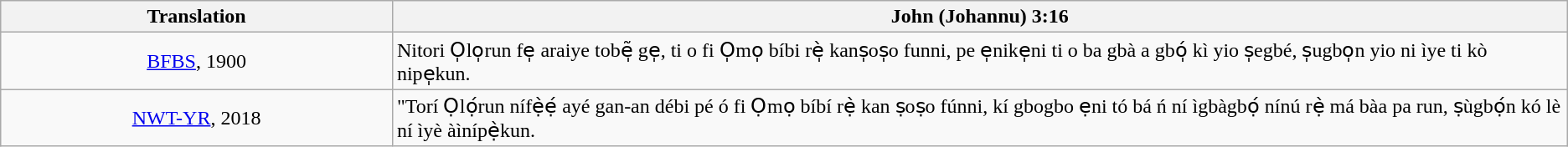<table class="wikitable">
<tr>
<th style="text-align:center; width:25%;">Translation</th>
<th>John (Johannu) 3:16</th>
</tr>
<tr>
<td style="text-align:center;"><a href='#'>BFBS</a>, 1900</td>
<td>Nitori O̩lo̩run fe̩ araiye tobẽ̩ ge̩, ti o fi O̩mo̩ bíbi rè̩ kans̩os̩o funni, pe e̩nike̩ni ti o ba gbà a gbó̩ kì yio s̩egbé, s̩ugbo̩n yio ni ìye ti kò nipe̩kun.</td>
</tr>
<tr>
<td style="text-align:center;"><a href='#'>NWT-YR</a>, 2018</td>
<td>"Torí Ọlọ́run nífẹ̀ẹ́ ayé gan-an débi pé ó fi Ọmọ bíbí rẹ̀ kan ṣoṣo fúnni, kí gbogbo ẹni tó bá ń ní ìgbàgbọ́ nínú rẹ̀ má bàa pa run, ṣùgbọ́n kó lè ní ìyè àìnípẹ̀kun.</td>
</tr>
</table>
